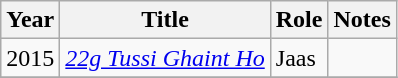<table class="wikitable sortable">
<tr>
<th>Year</th>
<th>Title</th>
<th>Role</th>
<th>Notes</th>
</tr>
<tr Won Most Fudu newcomer>
<td>2015</td>
<td><em><a href='#'>22g Tussi Ghaint Ho</a></em></td>
<td>Jaas</td>
<td></td>
</tr>
<tr>
</tr>
</table>
